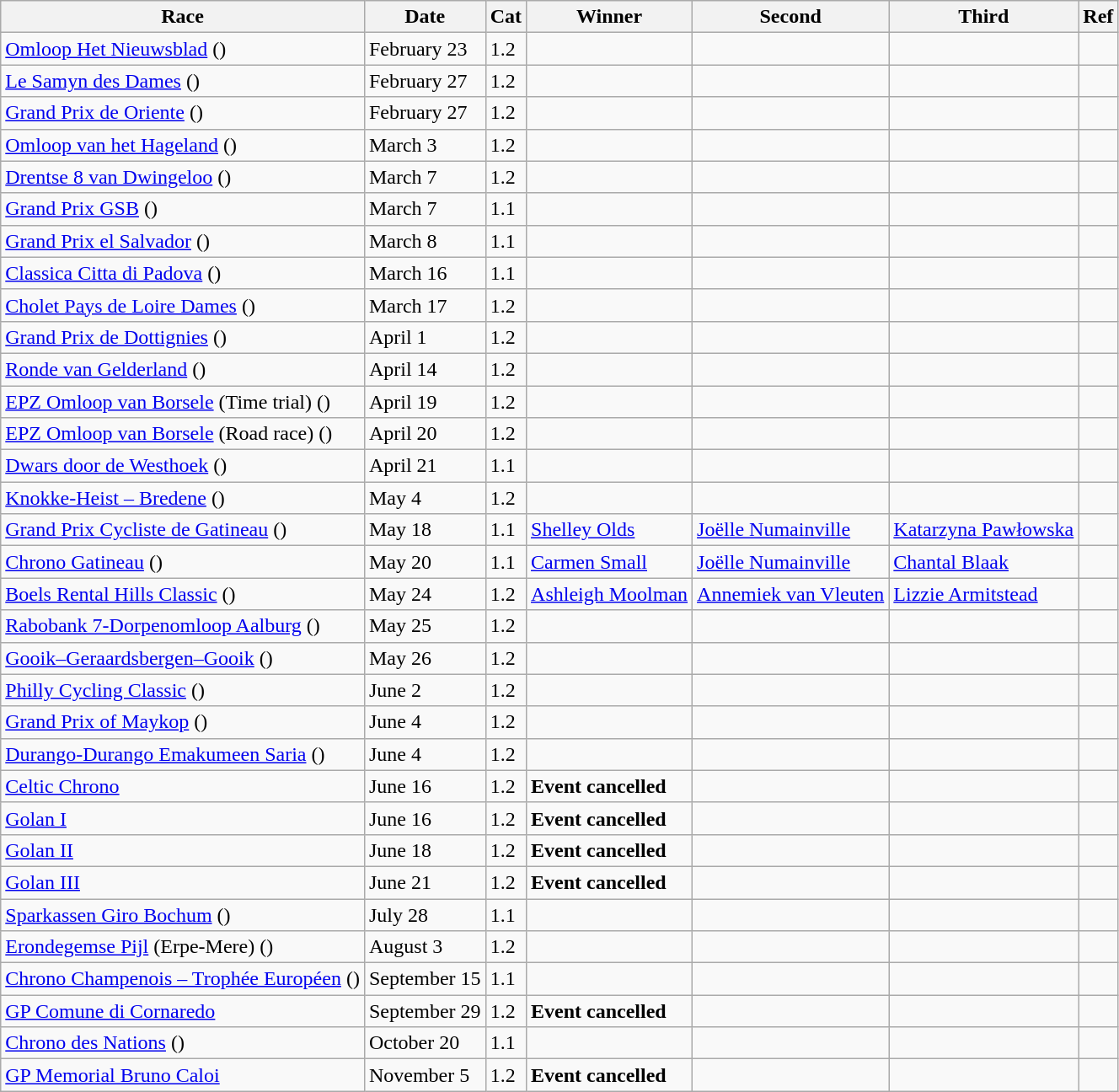<table class="wikitable">
<tr>
<th>Race</th>
<th>Date</th>
<th>Cat</th>
<th>Winner</th>
<th>Second</th>
<th>Third</th>
<th>Ref</th>
</tr>
<tr>
<td> <a href='#'>Omloop Het Nieuwsblad</a> ()</td>
<td>February 23</td>
<td>1.2</td>
<td></td>
<td></td>
<td></td>
<td></td>
</tr>
<tr>
<td> <a href='#'>Le Samyn des Dames</a> ()</td>
<td>February 27</td>
<td>1.2</td>
<td></td>
<td></td>
<td></td>
<td></td>
</tr>
<tr>
<td> <a href='#'>Grand Prix de Oriente</a> ()</td>
<td>February 27</td>
<td>1.2</td>
<td></td>
<td></td>
<td></td>
<td></td>
</tr>
<tr>
<td> <a href='#'>Omloop van het Hageland</a> ()</td>
<td>March 3</td>
<td>1.2</td>
<td></td>
<td></td>
<td></td>
<td></td>
</tr>
<tr>
<td> <a href='#'>Drentse 8 van Dwingeloo</a> ()</td>
<td>March 7</td>
<td>1.2</td>
<td></td>
<td></td>
<td></td>
<td></td>
</tr>
<tr>
<td> <a href='#'>Grand Prix GSB</a> ()</td>
<td>March 7</td>
<td>1.1</td>
<td></td>
<td></td>
<td></td>
<td></td>
</tr>
<tr>
<td> <a href='#'>Grand Prix el Salvador</a> ()</td>
<td>March 8</td>
<td>1.1</td>
<td></td>
<td></td>
<td></td>
<td></td>
</tr>
<tr>
<td> <a href='#'>Classica Citta di Padova</a> ()</td>
<td>March 16</td>
<td>1.1</td>
<td></td>
<td></td>
<td></td>
<td></td>
</tr>
<tr>
<td> <a href='#'>Cholet Pays de Loire Dames</a> ()</td>
<td>March 17</td>
<td>1.2</td>
<td></td>
<td></td>
<td></td>
<td></td>
</tr>
<tr>
<td> <a href='#'>Grand Prix de Dottignies</a> ()</td>
<td>April 1</td>
<td>1.2</td>
<td></td>
<td></td>
<td></td>
<td></td>
</tr>
<tr>
<td> <a href='#'>Ronde van Gelderland</a> ()</td>
<td>April 14</td>
<td>1.2</td>
<td></td>
<td></td>
<td></td>
<td></td>
</tr>
<tr>
<td> <a href='#'>EPZ Omloop van Borsele</a> (Time trial) ()</td>
<td>April 19</td>
<td>1.2</td>
<td></td>
<td></td>
<td></td>
<td></td>
</tr>
<tr>
<td> <a href='#'>EPZ Omloop van Borsele</a> (Road race) ()</td>
<td>April 20</td>
<td>1.2</td>
<td></td>
<td></td>
<td></td>
<td></td>
</tr>
<tr>
<td> <a href='#'>Dwars door de Westhoek</a> ()</td>
<td>April 21</td>
<td>1.1</td>
<td></td>
<td></td>
<td></td>
<td></td>
</tr>
<tr>
<td> <a href='#'>Knokke-Heist – Bredene</a> ()</td>
<td>May 4</td>
<td>1.2</td>
<td></td>
<td></td>
<td></td>
<td></td>
</tr>
<tr>
<td> <a href='#'>Grand Prix Cycliste de Gatineau</a> ()</td>
<td>May 18</td>
<td>1.1</td>
<td> <a href='#'>Shelley Olds</a></td>
<td> <a href='#'>Joëlle Numainville</a></td>
<td> <a href='#'>Katarzyna Pawłowska</a></td>
<td></td>
</tr>
<tr>
<td> <a href='#'>Chrono Gatineau</a> ()</td>
<td>May 20</td>
<td>1.1</td>
<td> <a href='#'>Carmen Small</a></td>
<td> <a href='#'>Joëlle Numainville</a></td>
<td> <a href='#'>Chantal Blaak</a></td>
<td></td>
</tr>
<tr>
<td> <a href='#'>Boels Rental Hills Classic</a> ()</td>
<td>May 24</td>
<td>1.2</td>
<td> <a href='#'>Ashleigh Moolman</a></td>
<td> <a href='#'>Annemiek van Vleuten</a></td>
<td> <a href='#'>Lizzie Armitstead</a></td>
<td></td>
</tr>
<tr>
<td> <a href='#'>Rabobank 7-Dorpenomloop Aalburg</a> ()</td>
<td>May 25</td>
<td>1.2</td>
<td></td>
<td></td>
<td></td>
<td></td>
</tr>
<tr>
<td> <a href='#'>Gooik–Geraardsbergen–Gooik</a> ()</td>
<td>May 26</td>
<td>1.2</td>
<td></td>
<td></td>
<td></td>
<td></td>
</tr>
<tr>
<td> <a href='#'>Philly Cycling Classic</a> ()</td>
<td>June 2</td>
<td>1.2</td>
<td></td>
<td></td>
<td></td>
<td></td>
</tr>
<tr>
<td> <a href='#'>Grand Prix of Maykop</a> ()</td>
<td>June 4</td>
<td>1.2</td>
<td></td>
<td></td>
<td></td>
<td></td>
</tr>
<tr>
<td> <a href='#'>Durango-Durango Emakumeen Saria</a> ()</td>
<td>June 4</td>
<td>1.2</td>
<td></td>
<td></td>
<td></td>
<td></td>
</tr>
<tr>
<td> <a href='#'>Celtic Chrono</a></td>
<td>June 16</td>
<td>1.2</td>
<td><strong>Event cancelled</strong></td>
<td></td>
<td></td>
<td></td>
</tr>
<tr>
<td> <a href='#'>Golan I</a></td>
<td>June 16</td>
<td>1.2</td>
<td><strong>Event cancelled</strong></td>
<td></td>
<td></td>
<td></td>
</tr>
<tr>
<td> <a href='#'>Golan II</a></td>
<td>June 18</td>
<td>1.2</td>
<td><strong>Event cancelled</strong></td>
<td></td>
<td></td>
<td></td>
</tr>
<tr>
<td> <a href='#'>Golan III</a></td>
<td>June 21</td>
<td>1.2</td>
<td><strong>Event cancelled</strong></td>
<td></td>
<td></td>
<td></td>
</tr>
<tr>
<td> <a href='#'>Sparkassen Giro Bochum</a> ()</td>
<td>July 28</td>
<td>1.1</td>
<td></td>
<td></td>
<td></td>
<td></td>
</tr>
<tr>
<td> <a href='#'>Erondegemse Pijl</a> (Erpe-Mere) ()</td>
<td>August 3</td>
<td>1.2</td>
<td></td>
<td></td>
<td></td>
<td></td>
</tr>
<tr>
<td> <a href='#'>Chrono Champenois – Trophée Européen</a> ()</td>
<td>September 15</td>
<td>1.1</td>
<td></td>
<td></td>
<td></td>
<td></td>
</tr>
<tr>
<td> <a href='#'>GP Comune di Cornaredo</a></td>
<td>September 29</td>
<td>1.2</td>
<td><strong>Event cancelled</strong></td>
<td></td>
<td></td>
<td></td>
</tr>
<tr>
<td> <a href='#'>Chrono des Nations</a> ()</td>
<td>October 20</td>
<td>1.1</td>
<td></td>
<td></td>
<td></td>
<td></td>
</tr>
<tr>
<td> <a href='#'>GP Memorial Bruno Caloi</a></td>
<td>November 5</td>
<td>1.2</td>
<td><strong>Event cancelled</strong></td>
<td></td>
<td></td>
<td></td>
</tr>
</table>
